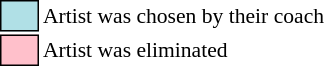<table class="toccolours" style="font-size: 90%; white-space: nowrap;">
<tr>
<td style="background:#b0e0e6; border:1px solid black;">      </td>
<td>Artist was chosen by their coach</td>
</tr>
<tr>
<td style="background:pink; border:1px solid black;">      </td>
<td>Artist was eliminated</td>
</tr>
</table>
